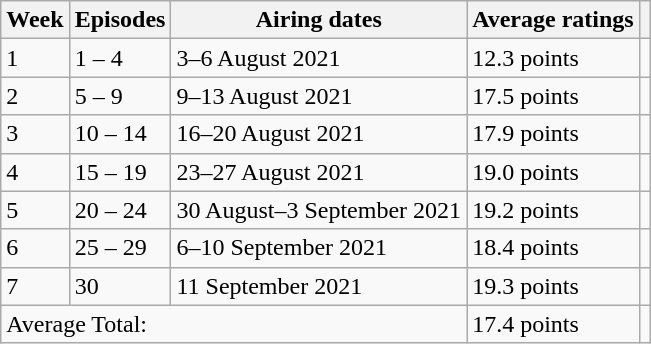<table class="wikitable">
<tr>
<th>Week</th>
<th>Episodes</th>
<th>Airing dates</th>
<th>Average ratings</th>
<th></th>
</tr>
<tr>
<td>1</td>
<td>1 – 4</td>
<td>3–6 August 2021</td>
<td>12.3 points</td>
<td></td>
</tr>
<tr>
<td>2</td>
<td>5 – 9</td>
<td>9–13 August 2021</td>
<td>17.5 points</td>
<td></td>
</tr>
<tr>
<td>3</td>
<td>10 – 14</td>
<td>16–20 August 2021</td>
<td>17.9 points</td>
<td></td>
</tr>
<tr>
<td>4</td>
<td>15 – 19</td>
<td>23–27 August 2021</td>
<td>19.0 points</td>
<td></td>
</tr>
<tr>
<td>5</td>
<td>20 – 24</td>
<td>30 August–3 September 2021</td>
<td>19.2 points</td>
<td></td>
</tr>
<tr>
<td>6</td>
<td>25 – 29</td>
<td>6–10 September 2021</td>
<td>18.4 points</td>
<td></td>
</tr>
<tr>
<td>7</td>
<td>30</td>
<td>11 September 2021</td>
<td>19.3 points</td>
<td></td>
</tr>
<tr>
<td colspan="3">Average Total:</td>
<td align="left">17.4 points</td>
<td></td>
</tr>
</table>
